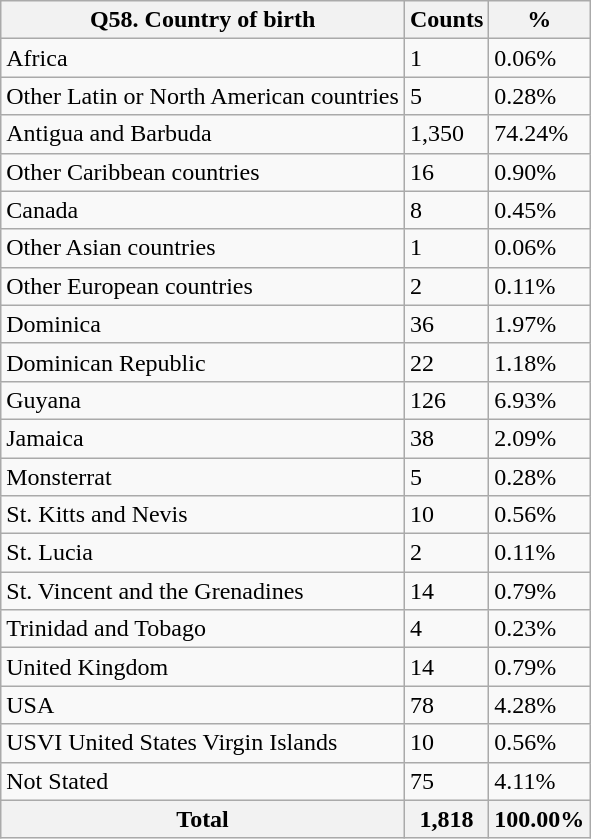<table class="wikitable sortable">
<tr>
<th>Q58. Country of birth</th>
<th>Counts</th>
<th>%</th>
</tr>
<tr>
<td>Africa</td>
<td>1</td>
<td>0.06%</td>
</tr>
<tr>
<td>Other Latin or North American countries</td>
<td>5</td>
<td>0.28%</td>
</tr>
<tr>
<td>Antigua and Barbuda</td>
<td>1,350</td>
<td>74.24%</td>
</tr>
<tr>
<td>Other Caribbean countries</td>
<td>16</td>
<td>0.90%</td>
</tr>
<tr>
<td>Canada</td>
<td>8</td>
<td>0.45%</td>
</tr>
<tr>
<td>Other Asian countries</td>
<td>1</td>
<td>0.06%</td>
</tr>
<tr>
<td>Other European countries</td>
<td>2</td>
<td>0.11%</td>
</tr>
<tr>
<td>Dominica</td>
<td>36</td>
<td>1.97%</td>
</tr>
<tr>
<td>Dominican Republic</td>
<td>22</td>
<td>1.18%</td>
</tr>
<tr>
<td>Guyana</td>
<td>126</td>
<td>6.93%</td>
</tr>
<tr>
<td>Jamaica</td>
<td>38</td>
<td>2.09%</td>
</tr>
<tr>
<td>Monsterrat</td>
<td>5</td>
<td>0.28%</td>
</tr>
<tr>
<td>St. Kitts and Nevis</td>
<td>10</td>
<td>0.56%</td>
</tr>
<tr>
<td>St. Lucia</td>
<td>2</td>
<td>0.11%</td>
</tr>
<tr>
<td>St. Vincent and the Grenadines</td>
<td>14</td>
<td>0.79%</td>
</tr>
<tr>
<td>Trinidad and Tobago</td>
<td>4</td>
<td>0.23%</td>
</tr>
<tr>
<td>United Kingdom</td>
<td>14</td>
<td>0.79%</td>
</tr>
<tr>
<td>USA</td>
<td>78</td>
<td>4.28%</td>
</tr>
<tr>
<td>USVI United States Virgin Islands</td>
<td>10</td>
<td>0.56%</td>
</tr>
<tr>
<td>Not Stated</td>
<td>75</td>
<td>4.11%</td>
</tr>
<tr>
<th>Total</th>
<th>1,818</th>
<th>100.00%</th>
</tr>
</table>
